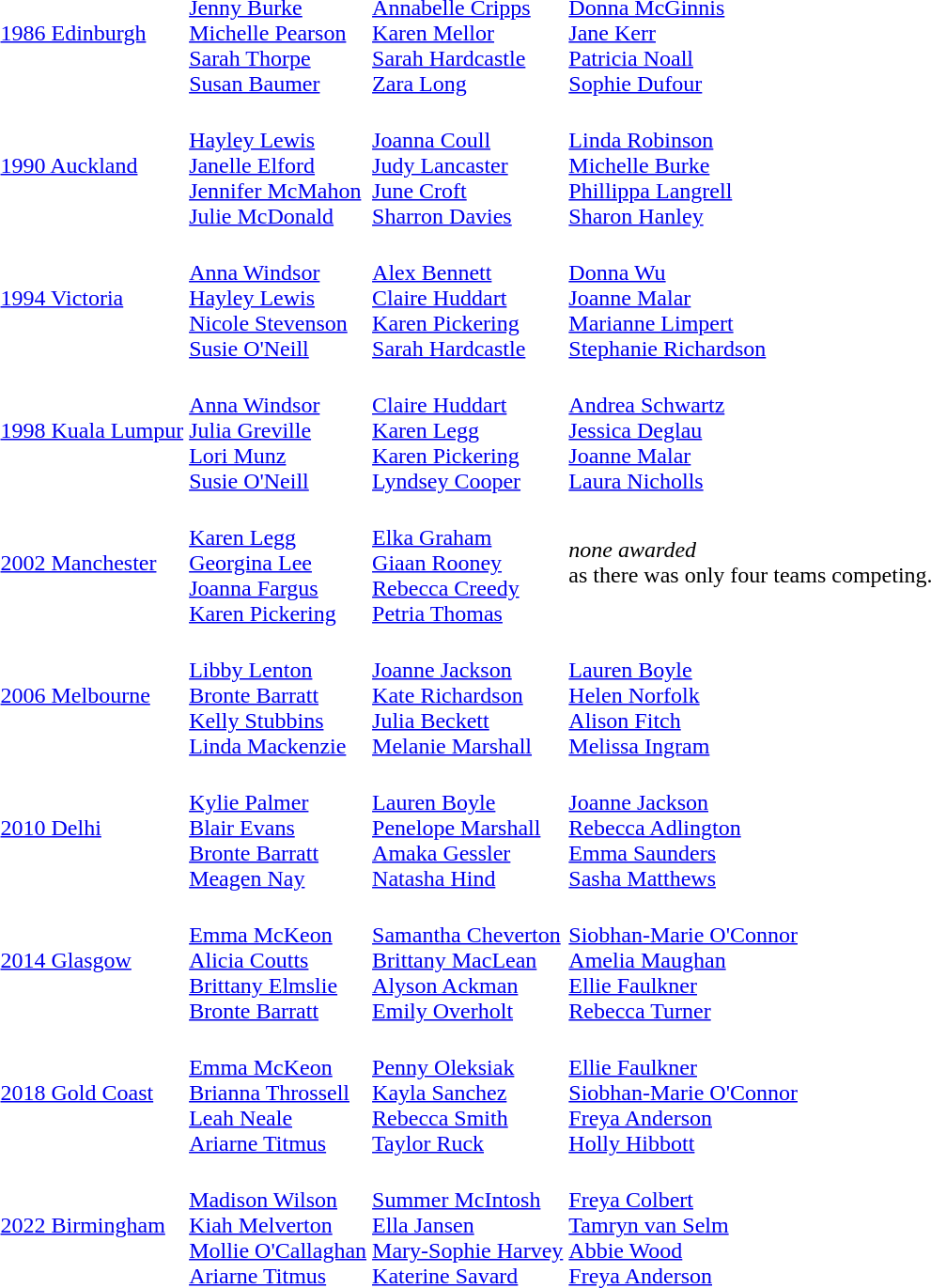<table>
<tr>
<td><a href='#'>1986 Edinburgh</a><br></td>
<td valign=top><br><a href='#'>Jenny Burke</a><br><a href='#'>Michelle Pearson</a><br><a href='#'>Sarah Thorpe</a><br><a href='#'>Susan Baumer</a></td>
<td valign=top><br><a href='#'>Annabelle Cripps</a><br><a href='#'>Karen Mellor</a><br><a href='#'>Sarah Hardcastle</a><br><a href='#'>Zara Long</a></td>
<td valign=top><br><a href='#'>Donna McGinnis</a><br><a href='#'>Jane Kerr</a><br><a href='#'>Patricia Noall</a><br><a href='#'>Sophie Dufour</a></td>
</tr>
<tr>
<td><a href='#'>1990 Auckland</a><br></td>
<td valign=top><br><a href='#'>Hayley Lewis</a><br><a href='#'>Janelle Elford</a><br><a href='#'>Jennifer McMahon</a><br><a href='#'>Julie McDonald</a></td>
<td valign=top><br><a href='#'>Joanna Coull</a><br><a href='#'>Judy Lancaster</a><br><a href='#'>June Croft</a><br><a href='#'>Sharron Davies</a></td>
<td valign=top><br><a href='#'>Linda Robinson</a><br><a href='#'>Michelle Burke</a><br><a href='#'>Phillippa Langrell</a><br><a href='#'>Sharon Hanley</a></td>
</tr>
<tr>
<td><a href='#'>1994 Victoria</a><br></td>
<td valign=top><br><a href='#'>Anna Windsor</a><br><a href='#'>Hayley Lewis</a><br><a href='#'>Nicole Stevenson</a><br><a href='#'>Susie O'Neill</a></td>
<td valign=top><br><a href='#'>Alex Bennett</a> <br><a href='#'>Claire Huddart</a><br><a href='#'>Karen Pickering</a><br><a href='#'>Sarah Hardcastle</a></td>
<td valign=top><br><a href='#'>Donna Wu</a><br><a href='#'>Joanne Malar</a><br><a href='#'>Marianne Limpert</a><br><a href='#'>Stephanie Richardson</a></td>
</tr>
<tr>
<td><a href='#'>1998 Kuala Lumpur</a><br></td>
<td valign=top><br><a href='#'>Anna Windsor</a><br><a href='#'>Julia Greville</a><br><a href='#'>Lori Munz</a><br><a href='#'>Susie O'Neill</a></td>
<td valign=top><br><a href='#'>Claire Huddart</a><br><a href='#'>Karen Legg</a><br><a href='#'>Karen Pickering</a><br><a href='#'>Lyndsey Cooper</a></td>
<td valign=top><br><a href='#'>Andrea Schwartz</a><br><a href='#'>Jessica Deglau</a><br><a href='#'>Joanne Malar</a><br><a href='#'>Laura Nicholls</a></td>
</tr>
<tr>
<td><a href='#'>2002 Manchester</a><br></td>
<td valign=top><br><a href='#'>Karen Legg</a><br><a href='#'>Georgina Lee</a><br><a href='#'>Joanna Fargus</a><br><a href='#'>Karen Pickering</a></td>
<td valign=top><br><a href='#'>Elka Graham</a> <br><a href='#'>Giaan Rooney</a><br><a href='#'>Rebecca Creedy</a><br><a href='#'>Petria Thomas</a></td>
<td colspan=2><em>none awarded</em><br><span>as there was only four teams competing.</span></td>
</tr>
<tr>
<td><a href='#'>2006 Melbourne</a><br></td>
<td valign=top><br><a href='#'>Libby Lenton</a> <br><a href='#'>Bronte Barratt</a><br><a href='#'>Kelly Stubbins</a> <br><a href='#'>Linda Mackenzie</a></td>
<td valign=top><br><a href='#'>Joanne Jackson</a><br><a href='#'>Kate Richardson</a><br><a href='#'>Julia Beckett</a> <br><a href='#'>Melanie Marshall</a></td>
<td valign=top><br><a href='#'>Lauren Boyle</a> <br><a href='#'>Helen Norfolk</a><br><a href='#'>Alison Fitch</a><br><a href='#'>Melissa Ingram</a></td>
</tr>
<tr>
<td><a href='#'>2010 Delhi</a><br></td>
<td valign=top><br><a href='#'>Kylie Palmer</a><br><a href='#'>Blair Evans</a><br><a href='#'>Bronte Barratt</a><br><a href='#'>Meagen Nay</a></td>
<td valign=top><br><a href='#'>Lauren Boyle</a><br><a href='#'>Penelope Marshall</a><br><a href='#'>Amaka Gessler</a><br><a href='#'>Natasha Hind</a></td>
<td valign=top><br><a href='#'>Joanne Jackson</a><br><a href='#'>Rebecca Adlington</a><br><a href='#'>Emma Saunders</a><br><a href='#'>Sasha Matthews</a></td>
</tr>
<tr>
<td><a href='#'>2014 Glasgow</a><br></td>
<td valign=top><br><a href='#'>Emma McKeon</a><br><a href='#'>Alicia Coutts</a><br><a href='#'>Brittany Elmslie</a><br><a href='#'>Bronte Barratt</a></td>
<td valign=top><br><a href='#'>Samantha Cheverton</a><br><a href='#'>Brittany MacLean</a><br><a href='#'>Alyson Ackman</a><br><a href='#'>Emily Overholt</a></td>
<td valign=top><br><a href='#'>Siobhan-Marie O'Connor</a><br><a href='#'>Amelia Maughan</a><br><a href='#'>Ellie Faulkner</a><br><a href='#'>Rebecca Turner</a></td>
</tr>
<tr>
<td><a href='#'>2018 Gold Coast</a><br></td>
<td valign=top><br><a href='#'>Emma McKeon</a><br><a href='#'>Brianna Throssell</a><br><a href='#'>Leah Neale</a><br><a href='#'>Ariarne Titmus</a></td>
<td valign=top><br><a href='#'>Penny Oleksiak</a><br><a href='#'>Kayla Sanchez</a><br><a href='#'>Rebecca Smith</a><br><a href='#'>Taylor Ruck</a></td>
<td valign=top><br><a href='#'>Ellie Faulkner</a><br><a href='#'>Siobhan-Marie O'Connor</a><br><a href='#'>Freya Anderson</a><br><a href='#'>Holly Hibbott</a></td>
</tr>
<tr>
<td><a href='#'>2022 Birmingham</a><br></td>
<td valign=top><br><a href='#'>Madison Wilson</a><br><a href='#'>Kiah Melverton</a><br><a href='#'>Mollie O'Callaghan</a><br><a href='#'>Ariarne Titmus</a></td>
<td valign=top><br><a href='#'>Summer McIntosh</a><br><a href='#'>Ella Jansen</a><br><a href='#'>Mary-Sophie Harvey</a><br><a href='#'>Katerine Savard</a></td>
<td valign=top><br><a href='#'>Freya Colbert</a><br><a href='#'>Tamryn van Selm</a><br><a href='#'>Abbie Wood</a><br><a href='#'>Freya Anderson</a></td>
</tr>
</table>
